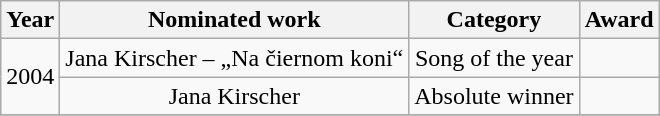<table class="wikitable" style="text-align:center;">
<tr>
<th>Year</th>
<th>Nominated work</th>
<th>Category</th>
<th>Award</th>
</tr>
<tr>
<td rowspan="2">2004</td>
<td>Jana Kirscher – „Na čiernom koni“</td>
<td>Song of the year</td>
<td></td>
</tr>
<tr>
<td>Jana Kirscher</td>
<td>Absolute winner</td>
<td></td>
</tr>
<tr>
</tr>
</table>
